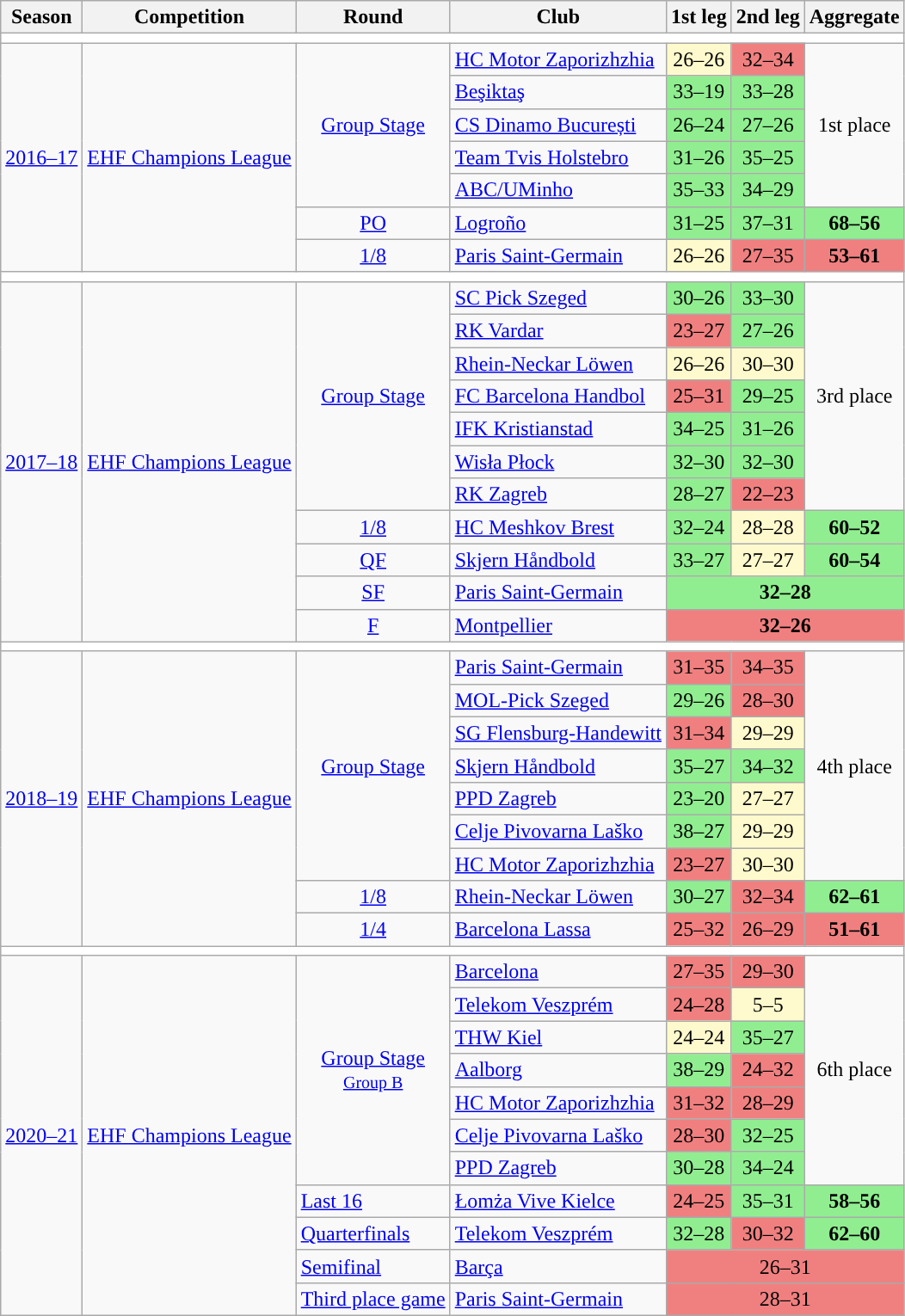<table class="wikitable">
<tr>
<th>Season</th>
<th>Competition</th>
<th>Round</th>
<th>Club</th>
<th>1st leg</th>
<th>2nd leg</th>
<th>Aggregate</th>
</tr>
<tr>
<td colspan="7" bgcolor=white></td>
</tr>
<tr>
<td rowspan="7"><a href='#'>2016–17</a></td>
<td rowspan="7"><a href='#'>EHF Champions League</a></td>
<td rowspan="5" style="text-align:center;"><a href='#'>Group Stage</a></td>
<td> <a href='#'>HC Motor Zaporizhzhia</a></td>
<td style="text-align:center; background:lemonchiffon;">26–26</td>
<td style="text-align:center; background:lightcoral;">32–34</td>
<td rowspan="5" style="text-align:center;">1st place</td>
</tr>
<tr>
<td> <a href='#'>Beşiktaş</a></td>
<td style="text-align:center; background:lightgreen;">33–19</td>
<td style="text-align:center; background:lightgreen;">33–28</td>
</tr>
<tr>
<td> <a href='#'>CS Dinamo București</a></td>
<td style="text-align:center; background:lightgreen;">26–24</td>
<td style="text-align:center; background:lightgreen;">27–26</td>
</tr>
<tr>
<td> <a href='#'>Team Tvis Holstebro</a></td>
<td style="text-align:center; background:lightgreen;">31–26</td>
<td style="text-align:center; background:lightgreen;">35–25</td>
</tr>
<tr>
<td> <a href='#'>ABC/UMinho</a></td>
<td style="text-align:center; background:lightgreen;">35–33</td>
<td style="text-align:center; background:lightgreen;">34–29</td>
</tr>
<tr>
<td style="text-align:center;"><a href='#'>PO</a></td>
<td> <a href='#'>Logroño</a></td>
<td style="text-align:center; background:lightgreen;">31–25</td>
<td style="text-align:center; background:lightgreen;">37–31</td>
<td style="text-align:center; background:lightgreen;"><strong>68–56</strong></td>
</tr>
<tr>
<td style="text-align:center;"><a href='#'>1/8</a></td>
<td> <a href='#'>Paris Saint-Germain</a></td>
<td style="text-align:center; background:lemonchiffon;">26–26</td>
<td style="text-align:center; background:lightcoral;">27–35</td>
<td style="text-align:center; background:lightcoral;"><strong>53–61</strong></td>
</tr>
<tr>
<td colspan=7 style="text-align: center;" bgcolor=white></td>
</tr>
<tr>
<td rowspan="11"><a href='#'>2017–18</a></td>
<td rowspan="11"><a href='#'>EHF Champions League</a></td>
<td rowspan="7" style="text-align:center;"><a href='#'>Group Stage</a></td>
<td> <a href='#'>SC Pick Szeged</a></td>
<td style="text-align:center; background:lightgreen;">30–26</td>
<td style="text-align:center; background:lightgreen;">33–30</td>
<td rowspan="7" style="text-align:center;">3rd place</td>
</tr>
<tr>
<td> <a href='#'>RK Vardar</a></td>
<td style="text-align:center; background:lightcoral;">23–27</td>
<td style="text-align:center; background:lightgreen;">27–26</td>
</tr>
<tr>
<td> <a href='#'>Rhein-Neckar Löwen</a></td>
<td style="text-align:center; background:lemonchiffon;">26–26</td>
<td style="text-align:center; background:lemonchiffon;">30–30</td>
</tr>
<tr>
<td> <a href='#'>FC Barcelona Handbol</a></td>
<td style="text-align:center; background:lightcoral;">25–31</td>
<td style="text-align:center; background:lightgreen;">29–25</td>
</tr>
<tr>
<td> <a href='#'>IFK Kristianstad</a></td>
<td style="text-align:center; background:lightgreen;">34–25</td>
<td style="text-align:center; background:lightgreen;">31–26</td>
</tr>
<tr>
<td> <a href='#'>Wisła Płock</a></td>
<td style="text-align:center; background:lightgreen;">32–30</td>
<td style="text-align:center; background:lightgreen;">32–30</td>
</tr>
<tr>
<td> <a href='#'>RK Zagreb</a></td>
<td style="text-align:center; background:lightgreen;">28–27</td>
<td style="text-align:center; background:lightcoral;">22–23</td>
</tr>
<tr>
<td style="text-align:center;"><a href='#'>1/8</a></td>
<td> <a href='#'>HC Meshkov Brest</a></td>
<td style="text-align:center; background:lightgreen;">32–24</td>
<td style="text-align:center; background:lemonchiffon;">28–28</td>
<td style="text-align:center; background:lightgreen;"><strong>60–52</strong></td>
</tr>
<tr>
<td style="text-align:center;"><a href='#'>QF</a></td>
<td> <a href='#'>Skjern Håndbold</a></td>
<td style="text-align:center; background:lightgreen;">33–27</td>
<td style="text-align:center; background:lemonchiffon;">27–27</td>
<td style="text-align:center; background:lightgreen;"><strong>60–54</strong></td>
</tr>
<tr>
<td style="text-align:center;"><a href='#'>SF</a></td>
<td> <a href='#'>Paris Saint-Germain</a></td>
<td colspan=3; style="text-align:center; background:lightgreen;"><strong>32–28</strong></td>
</tr>
<tr>
<td style="text-align:center;"><a href='#'>F</a></td>
<td> <a href='#'>Montpellier</a></td>
<td colspan=3; style="text-align:center; background:lightcoral;"><strong>32–26</strong></td>
</tr>
<tr>
<td colspan=7 style="text-align: center;" bgcolor=white></td>
</tr>
<tr>
<td rowspan="9"><a href='#'>2018–19</a></td>
<td rowspan="9"><a href='#'>EHF Champions League</a></td>
<td rowspan="7" style="text-align:center;"><a href='#'>Group Stage</a></td>
<td> <a href='#'>Paris Saint-Germain</a></td>
<td style="text-align:center; background:lightcoral;">31–35</td>
<td style="text-align:center; background:lightcoral;">34–35</td>
<td rowspan="7" style="text-align:center;">4th place</td>
</tr>
<tr>
<td> <a href='#'>MOL-Pick Szeged</a></td>
<td style="text-align:center; background:lightgreen;">29–26</td>
<td style="text-align:center; background:lightcoral;">28–30</td>
</tr>
<tr>
<td> <a href='#'>SG Flensburg-Handewitt</a></td>
<td style="text-align:center; background:lightcoral;">31–34</td>
<td style="text-align:center; background:lemonchiffon;">29–29</td>
</tr>
<tr>
<td> <a href='#'>Skjern Håndbold</a></td>
<td style="text-align:center; background:lightgreen;">35–27</td>
<td style="text-align:center; background:lightgreen;">34–32</td>
</tr>
<tr>
<td> <a href='#'>PPD Zagreb</a></td>
<td style="text-align:center; background:lightgreen;">23–20</td>
<td style="text-align:center; background:lemonchiffon;">27–27</td>
</tr>
<tr>
<td> <a href='#'>Celje Pivovarna Laško</a></td>
<td style="text-align:center; background:lightgreen;">38–27</td>
<td style="text-align:center; background:lemonchiffon;">29–29</td>
</tr>
<tr>
<td> <a href='#'>HC Motor Zaporizhzhia</a></td>
<td style="text-align:center; background:lightcoral;">23–27</td>
<td style="text-align:center; background:lemonchiffon;">30–30</td>
</tr>
<tr>
<td style="text-align:center;"><a href='#'>1/8</a></td>
<td> <a href='#'>Rhein-Neckar Löwen</a></td>
<td style="text-align:center; background:lightgreen;">30–27</td>
<td style="text-align:center; background:lightcoral;">32–34</td>
<td style="text-align:center; background:lightgreen;"><strong>62–61</strong></td>
</tr>
<tr>
<td style="text-align:center;"><a href='#'>1/4</a></td>
<td> <a href='#'>Barcelona Lassa</a></td>
<td style="text-align:center; background:lightcoral;">25–32</td>
<td style="text-align:center; background:lightcoral;">26–29</td>
<td style="text-align:center; background:lightcoral;"><strong>51–61</strong></td>
</tr>
<tr>
<td colspan=7 style="text-align: center;" bgcolor=white></td>
</tr>
<tr>
<td rowspan="11"><a href='#'>2020–21</a></td>
<td rowspan="11"><a href='#'>EHF Champions League</a></td>
<td rowspan="7" style="text-align:center;"><a href='#'>Group Stage<br><small>Group B</small></a></td>
<td> <a href='#'>Barcelona</a></td>
<td style="text-align:center; background:lightcoral;">27–35</td>
<td style="text-align:center; background:lightcoral;">29–30</td>
<td rowspan="7" style="text-align:center;">6th place</td>
</tr>
<tr>
<td> <a href='#'>Telekom Veszprém</a></td>
<td style="text-align:center; background:lightcoral;">24–28</td>
<td style="text-align:center; background:lemonchiffon;">5–5</td>
</tr>
<tr>
<td> <a href='#'>THW Kiel</a></td>
<td style="text-align:center; background:lemonchiffon;">24–24</td>
<td style="text-align:center; background:lightgreen;">35–27</td>
</tr>
<tr>
<td> <a href='#'>Aalborg</a></td>
<td style="text-align:center; background:lightgreen;">38–29</td>
<td style="text-align:center; background:lightcoral;">24–32</td>
</tr>
<tr>
<td> <a href='#'>HC Motor Zaporizhzhia</a></td>
<td style="text-align:center; background:lightcoral;">31–32</td>
<td style="text-align:center; background:lightcoral;">28–29</td>
</tr>
<tr>
<td> <a href='#'>Celje Pivovarna Laško</a></td>
<td style="text-align:center; background:lightcoral;">28–30</td>
<td style="text-align:center; background:lightgreen;">32–25</td>
</tr>
<tr>
<td> <a href='#'>PPD Zagreb</a></td>
<td style="text-align:center; background:lightgreen;">30–28</td>
<td style="text-align:center; background:lightgreen;">34–24</td>
</tr>
<tr>
<td><a href='#'>Last 16</a></td>
<td> <a href='#'>Łomża Vive Kielce</a></td>
<td style="text-align:center; background:lightcoral;">24–25</td>
<td style="text-align:center; background:lightgreen;">35–31</td>
<td style="text-align:center; background:lightgreen;"><strong>58–56</strong></td>
</tr>
<tr>
<td><a href='#'>Quarterfinals</a></td>
<td> <a href='#'>Telekom Veszprém</a></td>
<td style="text-align:center; background:lightgreen;">32–28</td>
<td style="text-align:center; background:lightcoral;">30–32</td>
<td style="text-align:center; background:lightgreen;"><strong>62–60</strong></td>
</tr>
<tr>
<td><a href='#'>Semifinal</a></td>
<td> <a href='#'>Barça</a></td>
<td colspan=3; style="text-align:center; background:lightcoral;">26–31</td>
</tr>
<tr>
<td><a href='#'>Third place game</a></td>
<td> <a href='#'>Paris Saint-Germain</a></td>
<td colspan=3; style="text-align:center; background:lightcoral;">28–31</td>
</tr>
</table>
